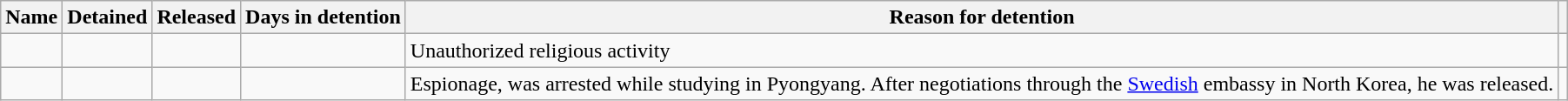<table class="wikitable sortable">
<tr>
<th>Name</th>
<th>Detained</th>
<th>Released</th>
<th>Days in detention</th>
<th>Reason for detention</th>
<th class="unsortable"></th>
</tr>
<tr>
<td></td>
<td></td>
<td></td>
<td></td>
<td>Unauthorized religious activity</td>
<td align="center"></td>
</tr>
<tr>
<td></td>
<td></td>
<td></td>
<td></td>
<td>Espionage, was arrested while studying in Pyongyang. After negotiations through the <a href='#'>Swedish</a> embassy in North Korea, he was released.</td>
<td align="center"></td>
</tr>
</table>
